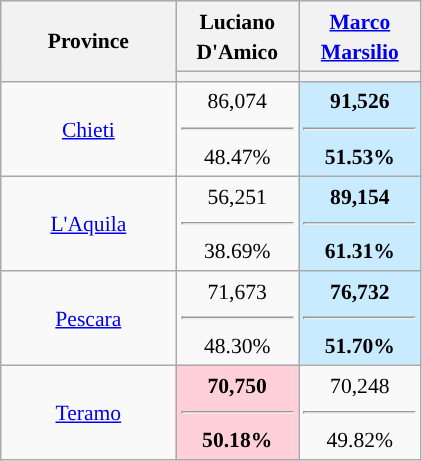<table class="wikitable" style="text-align:center;font-size:90%;line-height:20px">
<tr style="height:30px; background-color:#E9E9E9">
<th style="width:110px;" rowspan="2">Province</th>
<th style="width:75px;">Luciano D'Amico</th>
<th style="width:75px;"><a href='#'>Marco Marsilio</a></th>
</tr>
<tr>
<th style="background:"></th>
<th style="background:"></th>
</tr>
<tr>
<td><a href='#'>Chieti</a></td>
<td>86,074 <hr>48.47%</td>
<td style="background:#C8EBFF"><strong>91,526 <hr>51.53%</strong></td>
</tr>
<tr>
<td><a href='#'>L'Aquila</a></td>
<td>56,251 <hr>38.69%</td>
<td style="background:#C8EBFF"><strong>89,154 <hr>61.31%</strong></td>
</tr>
<tr>
<td><a href='#'>Pescara</a></td>
<td>71,673 <hr>48.30%</td>
<td style="background:#C8EBFF"><strong>76,732 <hr>51.70%</strong></td>
</tr>
<tr>
<td><a href='#'>Teramo</a></td>
<td style="background:#FFD0D7"><strong>70,750 <hr>50.18%</strong></td>
<td>70,248 <hr>49.82%</td>
</tr>
</table>
